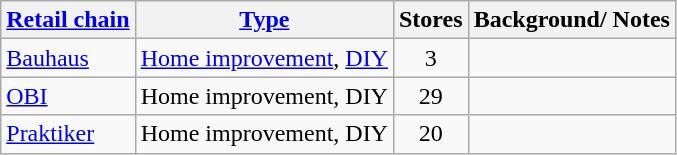<table class="wikitable sortable">
<tr>
<th><a href='#'>Retail chain</a></th>
<th><a href='#'>Type</a></th>
<th>Stores</th>
<th class=unsortable>Background/ Notes</th>
</tr>
<tr>
<td><a href='#'>Bauhaus</a></td>
<td><a href='#'>Home improvement</a>, <a href='#'>DIY</a></td>
<td style="text-align:center;">3</td>
<td></td>
</tr>
<tr>
<td><a href='#'>OBI</a></td>
<td>Home improvement, DIY</td>
<td style="text-align:center;">29</td>
<td></td>
</tr>
<tr>
<td><a href='#'>Praktiker</a></td>
<td>Home improvement, DIY</td>
<td style="text-align:center;">20</td>
<td></td>
</tr>
</table>
